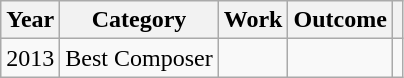<table class="wikitable plainrowheaders" style="text-align:center;">
<tr>
<th>Year</th>
<th>Category</th>
<th>Work</th>
<th>Outcome</th>
<th></th>
</tr>
<tr>
<td>2013</td>
<td>Best Composer</td>
<td></td>
<td></td>
<td></td>
</tr>
</table>
